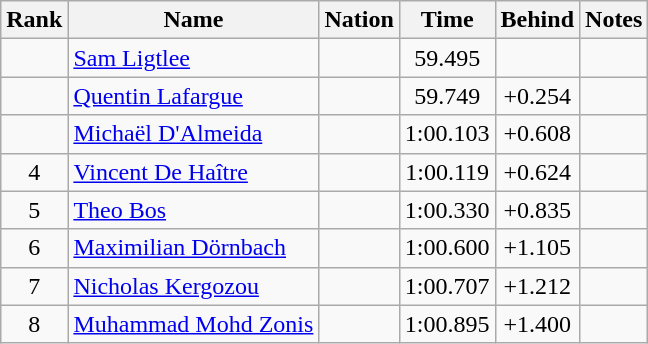<table class="wikitable sortable" style="text-align:center">
<tr>
<th>Rank</th>
<th>Name</th>
<th>Nation</th>
<th>Time</th>
<th>Behind</th>
<th>Notes</th>
</tr>
<tr>
<td></td>
<td align=left><a href='#'>Sam Ligtlee</a></td>
<td align=left></td>
<td>59.495</td>
<td></td>
<td></td>
</tr>
<tr>
<td></td>
<td align=left><a href='#'>Quentin Lafargue</a></td>
<td align=left></td>
<td>59.749</td>
<td>+0.254</td>
<td></td>
</tr>
<tr>
<td></td>
<td align=left><a href='#'>Michaël D'Almeida</a></td>
<td align=left></td>
<td>1:00.103</td>
<td>+0.608</td>
<td></td>
</tr>
<tr>
<td>4</td>
<td align=left><a href='#'>Vincent De Haître</a></td>
<td align=left></td>
<td>1:00.119</td>
<td>+0.624</td>
<td></td>
</tr>
<tr>
<td>5</td>
<td align=left><a href='#'>Theo Bos</a></td>
<td align=left></td>
<td>1:00.330</td>
<td>+0.835</td>
<td></td>
</tr>
<tr>
<td>6</td>
<td align=left><a href='#'>Maximilian Dörnbach</a></td>
<td align=left></td>
<td>1:00.600</td>
<td>+1.105</td>
<td></td>
</tr>
<tr>
<td>7</td>
<td align=left><a href='#'>Nicholas Kergozou</a></td>
<td align=left></td>
<td>1:00.707</td>
<td>+1.212</td>
<td></td>
</tr>
<tr>
<td>8</td>
<td align=left><a href='#'>Muhammad Mohd Zonis</a></td>
<td align=left></td>
<td>1:00.895</td>
<td>+1.400</td>
<td></td>
</tr>
</table>
